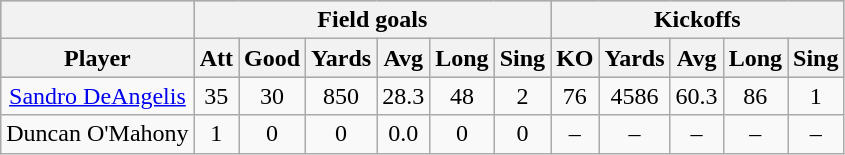<table class="wikitable">
<tr ALIGN="center" bgcolor="#c0c0c0">
<th ALIGN="center" colspan="1" bgcolor="#ffffff"></th>
<th ALIGN="center" colspan="6">Field goals</th>
<th ALIGN="center" colspan="5">Kickoffs</th>
</tr>
<tr ALIGN="center" bgcolor="#c0c0c0">
<th ALIGN="center">Player</th>
<th ALIGN="center">Att</th>
<th ALIGN="center">Good</th>
<th ALIGN="center">Yards</th>
<th ALIGN="center">Avg</th>
<th ALIGN="center">Long</th>
<th ALIGN="center">Sing</th>
<th ALIGN="center">KO</th>
<th ALIGN="center">Yards</th>
<th ALIGN="center">Avg</th>
<th ALIGN="center">Long</th>
<th ALIGN="center">Sing</th>
</tr>
<tr align="center">
<td><a href='#'>Sandro DeAngelis</a></td>
<td>35</td>
<td>30</td>
<td>850</td>
<td>28.3</td>
<td>48</td>
<td>2</td>
<td>76</td>
<td>4586</td>
<td>60.3</td>
<td>86</td>
<td>1</td>
</tr>
<tr align="center">
<td>Duncan O'Mahony</td>
<td>1</td>
<td>0</td>
<td>0</td>
<td>0.0</td>
<td>0</td>
<td>0</td>
<td>–</td>
<td>–</td>
<td>–</td>
<td>–</td>
<td>–</td>
</tr>
</table>
